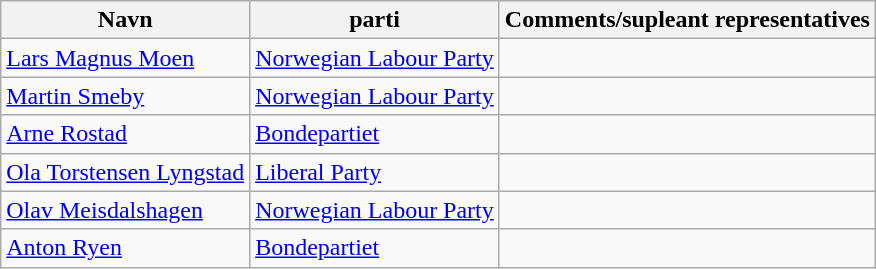<table class="wikitable">
<tr>
<th>Navn</th>
<th>parti</th>
<th>Comments/supleant representatives</th>
</tr>
<tr>
<td><a href='#'>Lars Magnus Moen</a></td>
<td><a href='#'>Norwegian Labour Party</a></td>
<td></td>
</tr>
<tr>
<td><a href='#'>Martin Smeby</a></td>
<td><a href='#'>Norwegian Labour Party</a></td>
<td></td>
</tr>
<tr>
<td><a href='#'>Arne Rostad</a></td>
<td><a href='#'>Bondepartiet</a></td>
<td></td>
</tr>
<tr>
<td><a href='#'>Ola Torstensen Lyngstad</a></td>
<td><a href='#'>Liberal Party</a></td>
<td></td>
</tr>
<tr>
<td><a href='#'>Olav Meisdalshagen</a></td>
<td><a href='#'>Norwegian Labour Party</a></td>
<td></td>
</tr>
<tr>
<td><a href='#'>Anton Ryen</a></td>
<td><a href='#'>Bondepartiet</a></td>
<td></td>
</tr>
</table>
